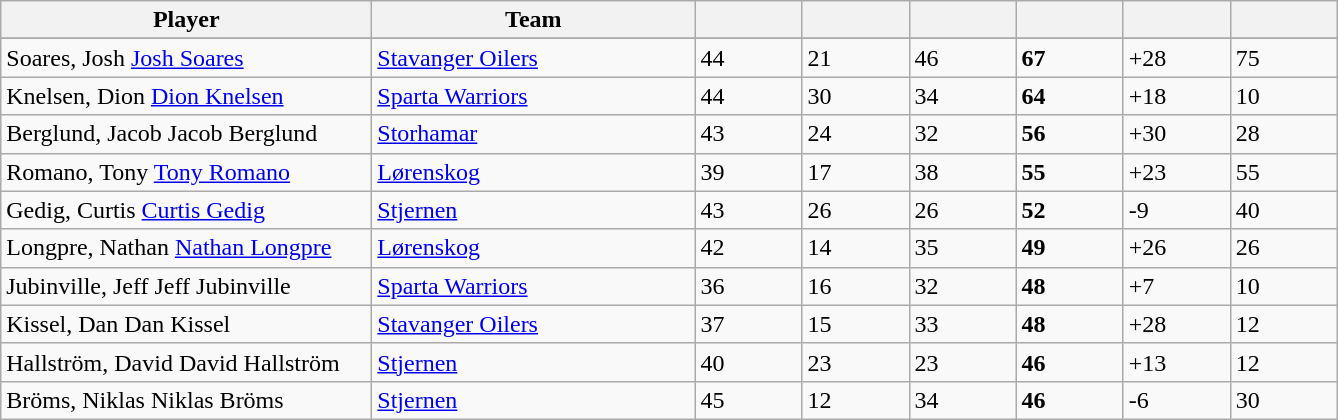<table class="wikitable sortable">
<tr>
<th style="width: 15em;">Player</th>
<th style="width: 13em;">Team</th>
<th style="width: 4em;"></th>
<th style="width: 4em;"></th>
<th style="width: 4em;"></th>
<th style="width: 4em;"></th>
<th style="width: 4em;"></th>
<th style="width: 4em;"></th>
</tr>
<tr>
</tr>
<tr>
<td><span>Soares, Josh</span> <a href='#'>Josh Soares</a></td>
<td><a href='#'>Stavanger Oilers</a></td>
<td>44</td>
<td>21</td>
<td>46</td>
<td><strong>67</strong></td>
<td>+28</td>
<td>75</td>
</tr>
<tr>
<td><span>Knelsen, Dion</span> <a href='#'>Dion Knelsen</a></td>
<td><a href='#'>Sparta Warriors</a></td>
<td>44</td>
<td>30</td>
<td>34</td>
<td><strong>64</strong></td>
<td>+18</td>
<td>10</td>
</tr>
<tr>
<td><span>Berglund, Jacob</span> Jacob Berglund</td>
<td><a href='#'>Storhamar</a></td>
<td>43</td>
<td>24</td>
<td>32</td>
<td><strong>56</strong></td>
<td>+30</td>
<td>28</td>
</tr>
<tr>
<td><span>Romano, Tony</span> <a href='#'>Tony Romano</a></td>
<td><a href='#'>Lørenskog</a></td>
<td>39</td>
<td>17</td>
<td>38</td>
<td><strong>55</strong></td>
<td>+23</td>
<td>55</td>
</tr>
<tr>
<td><span>Gedig, Curtis</span> <a href='#'>Curtis Gedig</a></td>
<td><a href='#'>Stjernen</a></td>
<td>43</td>
<td>26</td>
<td>26</td>
<td><strong>52</strong></td>
<td>-9</td>
<td>40</td>
</tr>
<tr>
<td><span>Longpre, Nathan</span> <a href='#'>Nathan Longpre</a></td>
<td><a href='#'>Lørenskog</a></td>
<td>42</td>
<td>14</td>
<td>35</td>
<td><strong>49</strong></td>
<td>+26</td>
<td>26</td>
</tr>
<tr>
<td><span>Jubinville, Jeff</span> Jeff Jubinville</td>
<td><a href='#'>Sparta Warriors</a></td>
<td>36</td>
<td>16</td>
<td>32</td>
<td><strong>48</strong></td>
<td>+7</td>
<td>10</td>
</tr>
<tr>
<td><span>Kissel, Dan</span> Dan Kissel</td>
<td><a href='#'>Stavanger Oilers</a></td>
<td>37</td>
<td>15</td>
<td>33</td>
<td><strong>48</strong></td>
<td>+28</td>
<td>12</td>
</tr>
<tr>
<td><span>Hallström, David</span> David Hallström</td>
<td><a href='#'>Stjernen</a></td>
<td>40</td>
<td>23</td>
<td>23</td>
<td><strong>46</strong></td>
<td>+13</td>
<td>12</td>
</tr>
<tr>
<td><span>Bröms, Niklas</span> Niklas Bröms</td>
<td><a href='#'>Stjernen</a></td>
<td>45</td>
<td>12</td>
<td>34</td>
<td><strong>46</strong></td>
<td>-6</td>
<td>30</td>
</tr>
</table>
